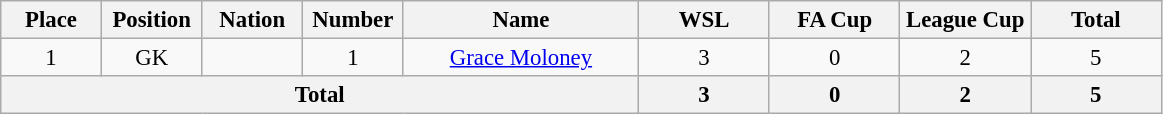<table class="wikitable" style="font-size: 95%; text-align: center;">
<tr>
<th width=60>Place</th>
<th width=60>Position</th>
<th width=60>Nation</th>
<th width=60>Number</th>
<th width=150>Name</th>
<th width=80>WSL</th>
<th width=80>FA Cup</th>
<th width=80>League Cup</th>
<th width=80>Total</th>
</tr>
<tr>
<td>1</td>
<td>GK</td>
<td></td>
<td>1</td>
<td><a href='#'>Grace Moloney</a></td>
<td>3</td>
<td>0</td>
<td>2</td>
<td>5</td>
</tr>
<tr>
<th colspan=5>Total</th>
<th>3</th>
<th>0</th>
<th>2</th>
<th>5</th>
</tr>
</table>
